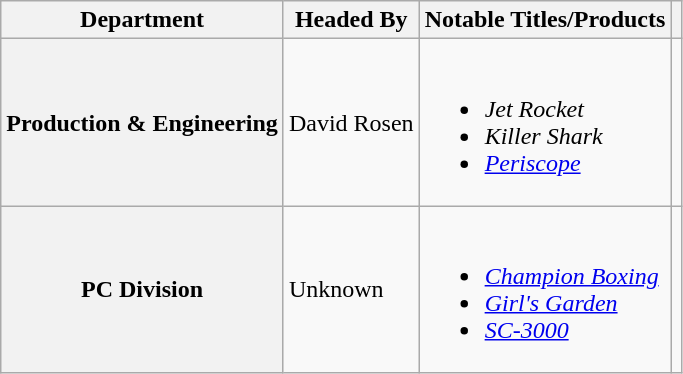<table class="wikitable">
<tr>
<th>Department</th>
<th>Headed By</th>
<th>Notable Titles/Products</th>
<th></th>
</tr>
<tr>
<th>Production & Engineering</th>
<td>David Rosen</td>
<td><br><ul><li><em>Jet Rocket</em></li><li><em>Killer Shark</em></li><li><em><a href='#'>Periscope</a></em></li></ul></td>
<td></td>
</tr>
<tr>
<th>PC Division</th>
<td>Unknown</td>
<td><br><ul><li><em><a href='#'>Champion Boxing</a></em></li><li><em><a href='#'>Girl's Garden</a></em></li><li><em><a href='#'>SC-3000</a></em></li></ul></td>
<td></td>
</tr>
</table>
